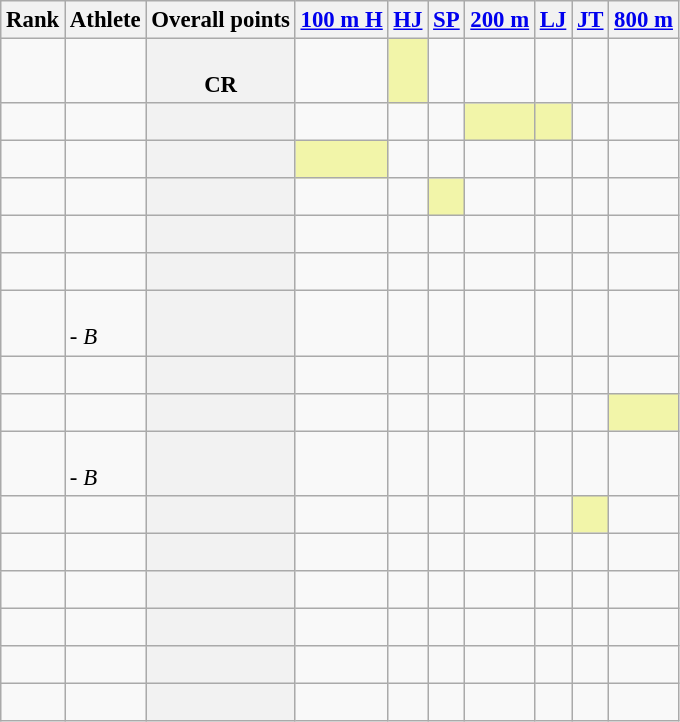<table class="wikitable sortable" style="font-size:95%;">
<tr>
<th>Rank</th>
<th>Athlete</th>
<th>Overall points</th>
<th><a href='#'>100 m H</a></th>
<th><a href='#'>HJ</a></th>
<th><a href='#'>SP</a></th>
<th><a href='#'>200 m</a></th>
<th><a href='#'>LJ</a></th>
<th><a href='#'>JT</a></th>
<th><a href='#'>800 m</a></th>
</tr>
<tr>
<td align=center></td>
<td align=left> <br></td>
<th><br>CR</th>
<td></td>
<td bgcolor=#F2F5A9></td>
<td></td>
<td></td>
<td></td>
<td></td>
<td></td>
</tr>
<tr>
<td align=center></td>
<td align=left> <br></td>
<th></th>
<td></td>
<td></td>
<td></td>
<td bgcolor=#F2F5A9></td>
<td bgcolor=#F2F5A9></td>
<td></td>
<td></td>
</tr>
<tr>
<td align=center></td>
<td align=left> <br></td>
<th></th>
<td bgcolor=#F2F5A9></td>
<td></td>
<td></td>
<td></td>
<td></td>
<td></td>
<td></td>
</tr>
<tr>
<td align=center></td>
<td align=left> <br></td>
<th></th>
<td></td>
<td></td>
<td bgcolor=#F2F5A9></td>
<td></td>
<td></td>
<td></td>
<td></td>
</tr>
<tr>
<td align=center></td>
<td align=left> <br></td>
<th></th>
<td></td>
<td></td>
<td></td>
<td></td>
<td></td>
<td></td>
<td></td>
</tr>
<tr>
<td align=center></td>
<td align=left> <br></td>
<th></th>
<td></td>
<td></td>
<td></td>
<td></td>
<td></td>
<td></td>
<td></td>
</tr>
<tr>
<td align=center></td>
<td align=left> <br> - <em>B</em></td>
<th></th>
<td></td>
<td></td>
<td></td>
<td></td>
<td></td>
<td></td>
<td></td>
</tr>
<tr>
<td align=center></td>
<td align=left> <br></td>
<th></th>
<td></td>
<td></td>
<td></td>
<td></td>
<td></td>
<td></td>
<td></td>
</tr>
<tr>
<td align=center></td>
<td align=left> <br></td>
<th></th>
<td></td>
<td></td>
<td></td>
<td></td>
<td></td>
<td></td>
<td bgcolor=#F2F5A9></td>
</tr>
<tr>
<td align=center></td>
<td align=left> <br> - <em>B</em></td>
<th></th>
<td></td>
<td></td>
<td></td>
<td></td>
<td></td>
<td></td>
<td></td>
</tr>
<tr>
<td align=center></td>
<td align=left> <br></td>
<th></th>
<td></td>
<td></td>
<td></td>
<td></td>
<td></td>
<td bgcolor=#F2F5A9></td>
<td></td>
</tr>
<tr>
<td align=center></td>
<td align=left> <br></td>
<th></th>
<td></td>
<td></td>
<td></td>
<td></td>
<td></td>
<td></td>
<td></td>
</tr>
<tr>
<td align=center></td>
<td align=left> <br></td>
<th></th>
<td></td>
<td></td>
<td></td>
<td></td>
<td></td>
<td></td>
<td></td>
</tr>
<tr>
<td align=center></td>
<td align=left> <br></td>
<th></th>
<td></td>
<td></td>
<td></td>
<td></td>
<td></td>
<td></td>
<td></td>
</tr>
<tr>
<td align=center></td>
<td align=left> <br></td>
<th></th>
<td></td>
<td></td>
<td></td>
<td></td>
<td></td>
<td></td>
<td></td>
</tr>
<tr>
<td align=center></td>
<td align=left> <br></td>
<th></th>
<td></td>
<td></td>
<td></td>
<td></td>
<td></td>
<td></td>
<td></td>
</tr>
</table>
